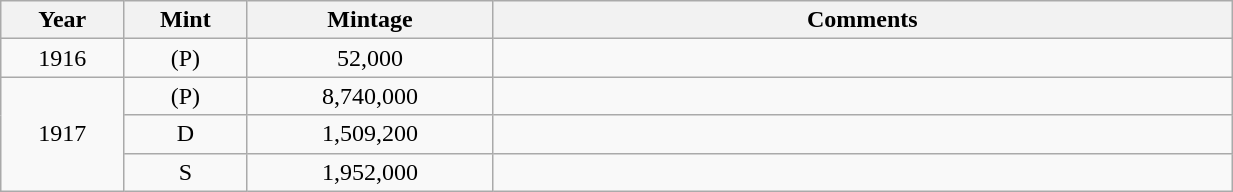<table class="wikitable sortable" style="min-width:65%; text-align:center;">
<tr>
<th width="10%">Year</th>
<th width="10%">Mint</th>
<th width="20%">Mintage</th>
<th width="60%">Comments</th>
</tr>
<tr>
<td>1916</td>
<td>(P)</td>
<td>52,000</td>
<td></td>
</tr>
<tr>
<td rowspan="3">1917</td>
<td>(P)</td>
<td>8,740,000</td>
<td></td>
</tr>
<tr>
<td>D</td>
<td>1,509,200</td>
<td></td>
</tr>
<tr>
<td>S</td>
<td>1,952,000</td>
<td></td>
</tr>
</table>
